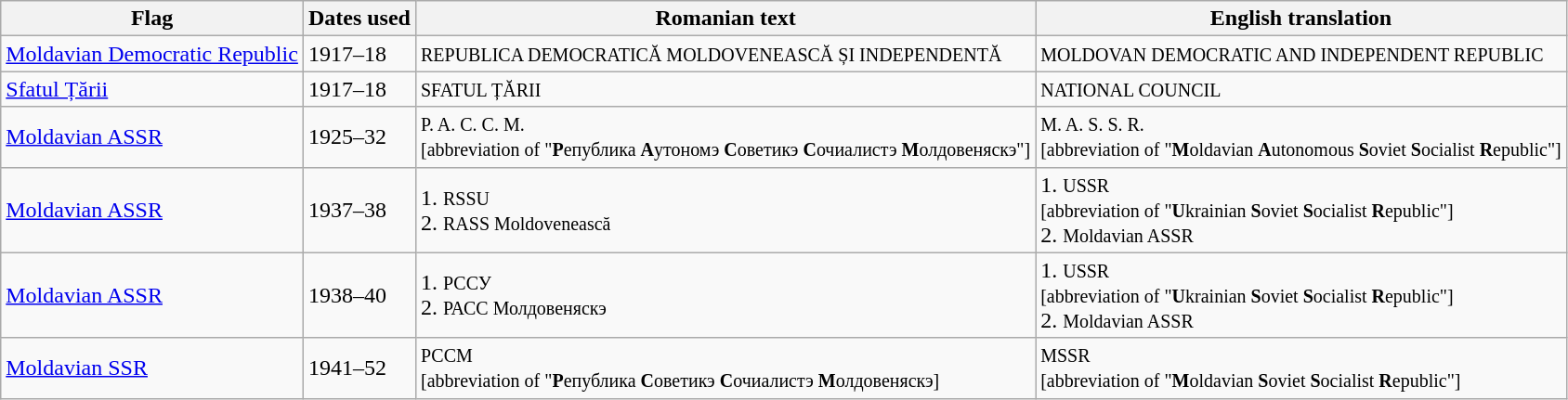<table class="wikitable sortable noresize">
<tr>
<th>Flag</th>
<th>Dates used</th>
<th>Romanian text</th>
<th>English translation</th>
</tr>
<tr>
<td> <a href='#'>Moldavian Democratic Republic</a></td>
<td>1917–18</td>
<td><small>REPUBLICA DEMOCRATICĂ MOLDOVENEASCĂ ȘI INDEPENDENTĂ</small></td>
<td><small>MOLDOVAN DEMOCRATIC AND INDEPENDENT REPUBLIC</small></td>
</tr>
<tr>
<td> <a href='#'>Sfatul Țării</a></td>
<td>1917–18</td>
<td><small>SFATUL ȚĂRII</small></td>
<td><small>NATIONAL COUNCIL</small></td>
</tr>
<tr>
<td> <a href='#'>Moldavian ASSR</a></td>
<td>1925–32</td>
<td><small>P. A. C. C. M.<br>[abbreviation of "<strong>Р</strong>епублика <strong>А</strong>утономэ <strong>С</strong>оветикэ <strong>C</strong>очиалистэ <strong>М</strong>олдовеняскэ"]</small></td>
<td><small>M. A. S. S. R.<br>[abbreviation of "<strong>M</strong>oldavian <strong>A</strong>utonomous <strong>S</strong>oviet <strong>S</strong>ocialist <strong>R</strong>epublic"]</small></td>
</tr>
<tr>
<td> <a href='#'>Moldavian ASSR</a></td>
<td>1937–38</td>
<td>1. <small>RSSU</small><br>2. <small>RASS Moldovenească</small></td>
<td>1. <small>USSR<br>[abbreviation of "<strong>U</strong>krainian <strong>S</strong>oviet <strong>S</strong>ocialist <strong>R</strong>epublic"]</small><br>2. <small>Moldavian ASSR</small></td>
</tr>
<tr>
<td> <a href='#'>Moldavian ASSR</a></td>
<td>1938–40</td>
<td>1. <small>РССУ</small><br>2. <small>РАСС Молдовеняскэ</small></td>
<td>1. <small>USSR<br>[abbreviation of "<strong>U</strong>krainian <strong>S</strong>oviet <strong>S</strong>ocialist <strong>R</strong>epublic"]</small><br>2. <small>Moldavian ASSR</small></td>
</tr>
<tr>
<td> <a href='#'>Moldavian SSR</a></td>
<td>1941–52</td>
<td><small>РССM<br>[abbreviation of "<strong>Р</strong>епублика <strong>С</strong>оветикэ <strong>С</strong>очиалистэ <strong>М</strong>олдовеняскэ]</small></td>
<td><small>MSSR<br>[abbreviation of "<strong>M</strong>oldavian <strong>S</strong>oviet <strong>S</strong>ocialist <strong>R</strong>epublic"]</small></td>
</tr>
</table>
